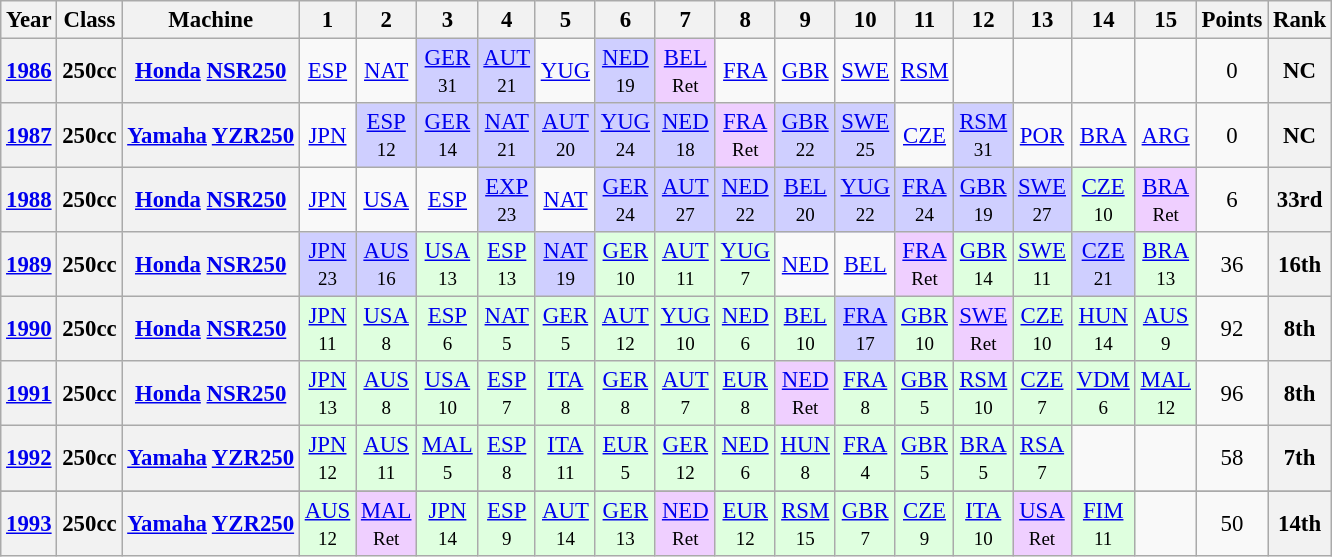<table class="wikitable" style="text-align:center; font-size:95%">
<tr>
<th>Year</th>
<th>Class</th>
<th>Machine</th>
<th>1</th>
<th>2</th>
<th>3</th>
<th>4</th>
<th>5</th>
<th>6</th>
<th>7</th>
<th>8</th>
<th>9</th>
<th>10</th>
<th>11</th>
<th>12</th>
<th>13</th>
<th>14</th>
<th>15</th>
<th>Points</th>
<th>Rank</th>
</tr>
<tr>
<th><a href='#'>1986</a></th>
<th>250cc</th>
<th><a href='#'>Honda</a> <a href='#'>NSR250</a></th>
<td><a href='#'>ESP</a></td>
<td><a href='#'>NAT</a></td>
<td style="background:#CFCFFF;"><a href='#'>GER</a><br><small>31</small></td>
<td style="background:#CFCFFF;"><a href='#'>AUT</a><br><small>21</small></td>
<td><a href='#'>YUG</a></td>
<td style="background:#CFCFFF;"><a href='#'>NED</a><br><small>19</small></td>
<td style="background:#EFCFFF;"><a href='#'>BEL</a><br><small>Ret</small></td>
<td><a href='#'>FRA</a></td>
<td><a href='#'>GBR</a></td>
<td><a href='#'>SWE</a></td>
<td><a href='#'>RSM</a></td>
<td></td>
<td></td>
<td></td>
<td></td>
<td>0</td>
<th>NC</th>
</tr>
<tr>
<th><a href='#'>1987</a></th>
<th>250cc</th>
<th><a href='#'>Yamaha</a> <a href='#'>YZR250</a></th>
<td><a href='#'>JPN</a></td>
<td style="background:#CFCFFF;"><a href='#'>ESP</a><br><small>12</small></td>
<td style="background:#CFCFFF;"><a href='#'>GER</a><br><small>14</small></td>
<td style="background:#CFCFFF;"><a href='#'>NAT</a><br><small>21</small></td>
<td style="background:#CFCFFF;"><a href='#'>AUT</a><br><small>20</small></td>
<td style="background:#CFCFFF;"><a href='#'>YUG</a><br><small>24</small></td>
<td style="background:#CFCFFF;"><a href='#'>NED</a><br><small>18</small></td>
<td style="background:#EFCFFF;"><a href='#'>FRA</a><br><small>Ret</small></td>
<td style="background:#CFCFFF;"><a href='#'>GBR</a><br><small>22</small></td>
<td style="background:#CFCFFF;"><a href='#'>SWE</a><br><small>25</small></td>
<td><a href='#'>CZE</a></td>
<td style="background:#CFCFFF;"><a href='#'>RSM</a><br><small>31</small></td>
<td><a href='#'>POR</a></td>
<td><a href='#'>BRA</a></td>
<td><a href='#'>ARG</a></td>
<td>0</td>
<th>NC</th>
</tr>
<tr>
<th><a href='#'>1988</a></th>
<th>250cc</th>
<th><a href='#'>Honda</a> <a href='#'>NSR250</a></th>
<td><a href='#'>JPN</a></td>
<td><a href='#'>USA</a></td>
<td><a href='#'>ESP</a></td>
<td style="background:#CFCFFF;"><a href='#'>EXP</a><br><small>23</small></td>
<td><a href='#'>NAT</a></td>
<td style="background:#CFCFFF;"><a href='#'>GER</a><br><small>24</small></td>
<td style="background:#CFCFFF;"><a href='#'>AUT</a><br><small>27</small></td>
<td style="background:#CFCFFF;"><a href='#'>NED</a><br><small>22</small></td>
<td style="background:#CFCFFF;"><a href='#'>BEL</a><br><small>20</small></td>
<td style="background:#CFCFFF;"><a href='#'>YUG</a><br><small>22</small></td>
<td style="background:#CFCFFF;"><a href='#'>FRA</a><br><small>24</small></td>
<td style="background:#CFCFFF;"><a href='#'>GBR</a><br><small>19</small></td>
<td style="background:#CFCFFF;"><a href='#'>SWE</a><br><small>27</small></td>
<td style="background:#DFFFDF;"><a href='#'>CZE</a><br><small>10</small></td>
<td style="background:#EFCFFF;"><a href='#'>BRA</a><br><small>Ret</small></td>
<td>6</td>
<th>33rd</th>
</tr>
<tr>
<th><a href='#'>1989</a></th>
<th>250cc</th>
<th><a href='#'>Honda</a> <a href='#'>NSR250</a></th>
<td style="background:#CFCFFF;"><a href='#'>JPN</a><br><small>23</small></td>
<td style="background:#CFCFFF;"><a href='#'>AUS</a><br><small>16</small></td>
<td style="background:#DFFFDF;"><a href='#'>USA</a><br><small>13</small></td>
<td style="background:#DFFFDF;"><a href='#'>ESP</a><br><small>13</small></td>
<td style="background:#CFCFFF;"><a href='#'>NAT</a><br><small>19</small></td>
<td style="background:#DFFFDF;"><a href='#'>GER</a><br><small>10</small></td>
<td style="background:#DFFFDF;"><a href='#'>AUT</a><br><small>11</small></td>
<td style="background:#DFFFDF;"><a href='#'>YUG</a><br><small>7</small></td>
<td><a href='#'>NED</a></td>
<td><a href='#'>BEL</a></td>
<td style="background:#EFCFFF;"><a href='#'>FRA</a><br><small>Ret</small></td>
<td style="background:#DFFFDF;"><a href='#'>GBR</a><br><small>14</small></td>
<td style="background:#DFFFDF;"><a href='#'>SWE</a><br><small>11</small></td>
<td style="background:#CFCFFF;"><a href='#'>CZE</a><br><small>21</small></td>
<td style="background:#DFFFDF;"><a href='#'>BRA</a><br><small>13</small></td>
<td>36</td>
<th>16th</th>
</tr>
<tr>
<th><a href='#'>1990</a></th>
<th>250cc</th>
<th><a href='#'>Honda</a> <a href='#'>NSR250</a></th>
<td style="background:#DFFFDF;"><a href='#'>JPN</a><br><small>11</small></td>
<td style="background:#DFFFDF;"><a href='#'>USA</a><br><small>8</small></td>
<td style="background:#DFFFDF;"><a href='#'>ESP</a><br><small>6</small></td>
<td style="background:#DFFFDF;"><a href='#'>NAT</a><br><small>5</small></td>
<td style="background:#DFFFDF;"><a href='#'>GER</a><br><small>5</small></td>
<td style="background:#DFFFDF;"><a href='#'>AUT</a><br><small>12</small></td>
<td style="background:#DFFFDF;"><a href='#'>YUG</a><br><small>10</small></td>
<td style="background:#DFFFDF;"><a href='#'>NED</a><br><small>6</small></td>
<td style="background:#DFFFDF;"><a href='#'>BEL</a><br><small>10</small></td>
<td style="background:#CFCFFF;"><a href='#'>FRA</a><br><small>17</small></td>
<td style="background:#DFFFDF;"><a href='#'>GBR</a><br><small>10</small></td>
<td style="background:#EFCFFF;"><a href='#'>SWE</a><br><small>Ret</small></td>
<td style="background:#DFFFDF;"><a href='#'>CZE</a><br><small>10</small></td>
<td style="background:#DFFFDF;"><a href='#'>HUN</a><br><small>14</small></td>
<td style="background:#DFFFDF;"><a href='#'>AUS</a><br><small>9</small></td>
<td>92</td>
<th>8th</th>
</tr>
<tr>
<th><a href='#'>1991</a></th>
<th>250cc</th>
<th><a href='#'>Honda</a> <a href='#'>NSR250</a></th>
<td style="background:#DFFFDF;"><a href='#'>JPN</a><br><small>13</small></td>
<td style="background:#DFFFDF;"><a href='#'>AUS</a><br><small>8</small></td>
<td style="background:#DFFFDF;"><a href='#'>USA</a><br><small>10</small></td>
<td style="background:#DFFFDF;"><a href='#'>ESP</a><br><small>7</small></td>
<td style="background:#DFFFDF;"><a href='#'>ITA</a><br><small>8</small></td>
<td style="background:#DFFFDF;"><a href='#'>GER</a><br><small>8</small></td>
<td style="background:#DFFFDF;"><a href='#'>AUT</a><br><small>7</small></td>
<td style="background:#DFFFDF;"><a href='#'>EUR</a><br><small>8</small></td>
<td style="background:#EFCFFF;"><a href='#'>NED</a><br><small>Ret</small></td>
<td style="background:#DFFFDF;"><a href='#'>FRA</a><br><small>8</small></td>
<td style="background:#DFFFDF;"><a href='#'>GBR</a><br><small>5</small></td>
<td style="background:#DFFFDF;"><a href='#'>RSM</a><br><small>10</small></td>
<td style="background:#DFFFDF;"><a href='#'>CZE</a><br><small>7</small></td>
<td style="background:#DFFFDF;"><a href='#'>VDM</a><br><small>6</small></td>
<td style="background:#DFFFDF;"><a href='#'>MAL</a><br><small>12</small></td>
<td>96</td>
<th>8th</th>
</tr>
<tr>
<th><a href='#'>1992</a></th>
<th>250cc</th>
<th><a href='#'>Yamaha</a> <a href='#'>YZR250</a></th>
<td style="background:#DFFFDF;"><a href='#'>JPN</a><br><small>12</small></td>
<td style="background:#DFFFDF;"><a href='#'>AUS</a><br><small>11</small></td>
<td style="background:#DFFFDF;"><a href='#'>MAL</a><br><small>5</small></td>
<td style="background:#DFFFDF;"><a href='#'>ESP</a><br><small>8</small></td>
<td style="background:#DFFFDF;"><a href='#'>ITA</a><br><small>11</small></td>
<td style="background:#DFFFDF;"><a href='#'>EUR</a><br><small>5</small></td>
<td style="background:#DFFFDF;"><a href='#'>GER</a><br><small>12</small></td>
<td style="background:#DFFFDF;"><a href='#'>NED</a><br><small>6</small></td>
<td style="background:#DFFFDF;"><a href='#'>HUN</a><br><small>8</small></td>
<td style="background:#DFFFDF;"><a href='#'>FRA</a><br><small>4</small></td>
<td style="background:#DFFFDF;"><a href='#'>GBR</a><br><small>5</small></td>
<td style="background:#DFFFDF;"><a href='#'>BRA</a><br><small>5</small></td>
<td style="background:#DFFFDF;"><a href='#'>RSA</a><br><small>7</small></td>
<td></td>
<td></td>
<td>58</td>
<th>7th</th>
</tr>
<tr>
</tr>
<tr>
<th><a href='#'>1993</a></th>
<th>250cc</th>
<th><a href='#'>Yamaha</a> <a href='#'>YZR250</a></th>
<td style="background:#DFFFDF;"><a href='#'>AUS</a><br><small>12</small></td>
<td style="background:#EFCFFF;"><a href='#'>MAL</a><br><small>Ret</small></td>
<td style="background:#DFFFDF;"><a href='#'>JPN</a><br><small>14</small></td>
<td style="background:#DFFFDF;"><a href='#'>ESP</a><br><small>9</small></td>
<td style="background:#DFFFDF;"><a href='#'>AUT</a><br><small>14</small></td>
<td style="background:#DFFFDF;"><a href='#'>GER</a><br><small>13</small></td>
<td style="background:#EFCFFF;"><a href='#'>NED</a><br><small>Ret</small></td>
<td style="background:#DFFFDF;"><a href='#'>EUR</a><br><small>12</small></td>
<td style="background:#DFFFDF;"><a href='#'>RSM</a><br><small>15</small></td>
<td style="background:#DFFFDF;"><a href='#'>GBR</a><br><small>7</small></td>
<td style="background:#DFFFDF;"><a href='#'>CZE</a><br><small>9</small></td>
<td style="background:#DFFFDF;"><a href='#'>ITA</a><br><small>10</small></td>
<td style="background:#EFCFFF;"><a href='#'>USA</a><br><small>Ret</small></td>
<td style="background:#DFFFDF;"><a href='#'>FIM</a><br><small>11</small></td>
<td></td>
<td>50</td>
<th>14th</th>
</tr>
</table>
